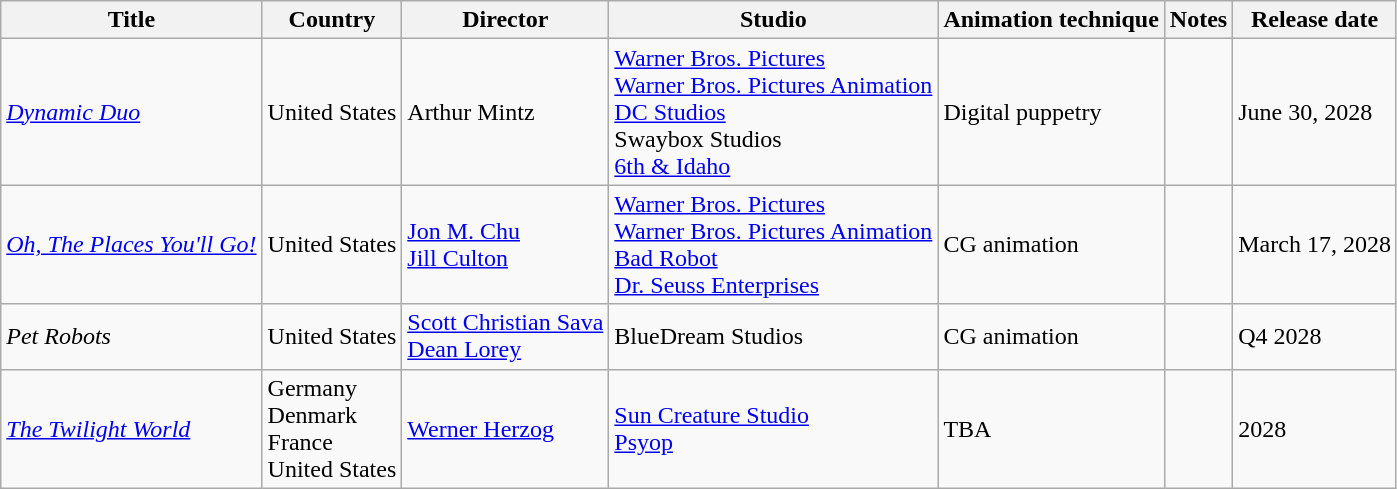<table class="wikitable sortable">
<tr>
<th scope="col">Title</th>
<th scope="col">Country</th>
<th scope="col">Director</th>
<th scope="col">Studio</th>
<th scope="col">Animation technique</th>
<th scope="col">Notes</th>
<th>Release date</th>
</tr>
<tr>
<td><em><a href='#'>Dynamic Duo</a></em></td>
<td>United States</td>
<td>Arthur Mintz</td>
<td><a href='#'>Warner Bros. Pictures</a><br><a href='#'>Warner Bros. Pictures Animation</a><br><a href='#'>DC Studios</a><br>Swaybox Studios<br><a href='#'>6th & Idaho</a></td>
<td>Digital puppetry</td>
<td></td>
<td>June 30, 2028</td>
</tr>
<tr>
<td><em><a href='#'>Oh, The Places You'll Go!</a></em></td>
<td>United States</td>
<td><a href='#'>Jon M. Chu</a><br><a href='#'>Jill Culton</a></td>
<td><a href='#'>Warner Bros. Pictures</a><br><a href='#'>Warner Bros. Pictures Animation</a><br><a href='#'>Bad Robot</a><br><a href='#'>Dr. Seuss Enterprises</a></td>
<td>CG animation</td>
<td></td>
<td>March 17, 2028</td>
</tr>
<tr>
<td><em>Pet Robots</em></td>
<td>United States</td>
<td><a href='#'>Scott Christian Sava</a><br><a href='#'>Dean Lorey</a></td>
<td>BlueDream Studios</td>
<td>CG animation</td>
<td></td>
<td>Q4 2028</td>
</tr>
<tr>
<td><em><a href='#'>The Twilight World</a></em></td>
<td>Germany<br>Denmark<br>France<br>United States</td>
<td><a href='#'>Werner Herzog</a></td>
<td><a href='#'>Sun Creature Studio</a><br><a href='#'>Psyop</a></td>
<td>TBA</td>
<td></td>
<td>2028</td>
</tr>
</table>
